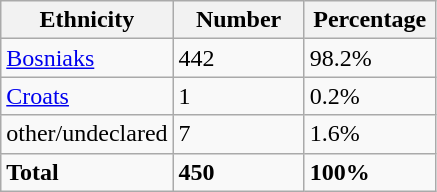<table class="wikitable">
<tr>
<th width="100px">Ethnicity</th>
<th width="80px">Number</th>
<th width="80px">Percentage</th>
</tr>
<tr>
<td><a href='#'>Bosniaks</a></td>
<td>442</td>
<td>98.2%</td>
</tr>
<tr>
<td><a href='#'>Croats</a></td>
<td>1</td>
<td>0.2%</td>
</tr>
<tr>
<td>other/undeclared</td>
<td>7</td>
<td>1.6%</td>
</tr>
<tr>
<td><strong>Total</strong></td>
<td><strong>450</strong></td>
<td><strong>100%</strong></td>
</tr>
</table>
